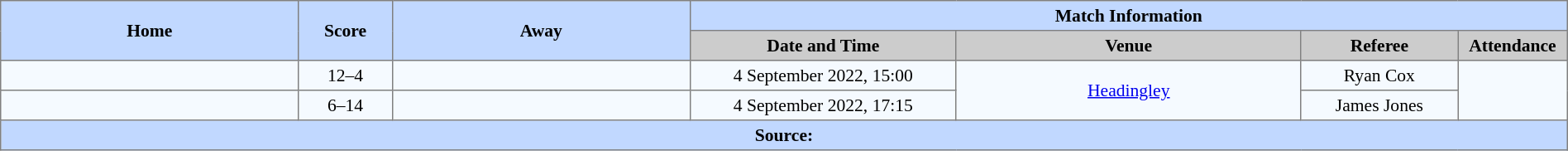<table border="1" style="border-collapse:collapse; font-size:90%; text-align:center;" cellpadding="3" cellspacing="0" width="100%">
<tr style="background:#C1D8ff;">
<th rowspan="2" scope="col" width="19%">Home</th>
<th rowspan="2" scope="col" width="6%">Score</th>
<th rowspan="2" scope="col" width="19%">Away</th>
<th colspan=4>Match Information</th>
</tr>
<tr style="background:#CCCCCC;">
<th scope="col" width="17%">Date and Time</th>
<th scope="col" width="22%">Venue</th>
<th scope="col" width="10%">Referee</th>
<th scope="col" width="10%">Attendance</th>
</tr>
<tr style="background:#F5FAFF;">
<td></td>
<td>12–4</td>
<td></td>
<td>4 September 2022, 15:00</td>
<td rowspan=2><a href='#'>Headingley</a></td>
<td>Ryan Cox</td>
<td rowspan=2></td>
</tr>
<tr style="background:#F5FAFF;">
<td></td>
<td>6–14</td>
<td></td>
<td>4 September 2022, 17:15</td>
<td>James Jones</td>
</tr>
<tr style="background:#c1d8ff;">
<th colspan="7">Source:</th>
</tr>
</table>
